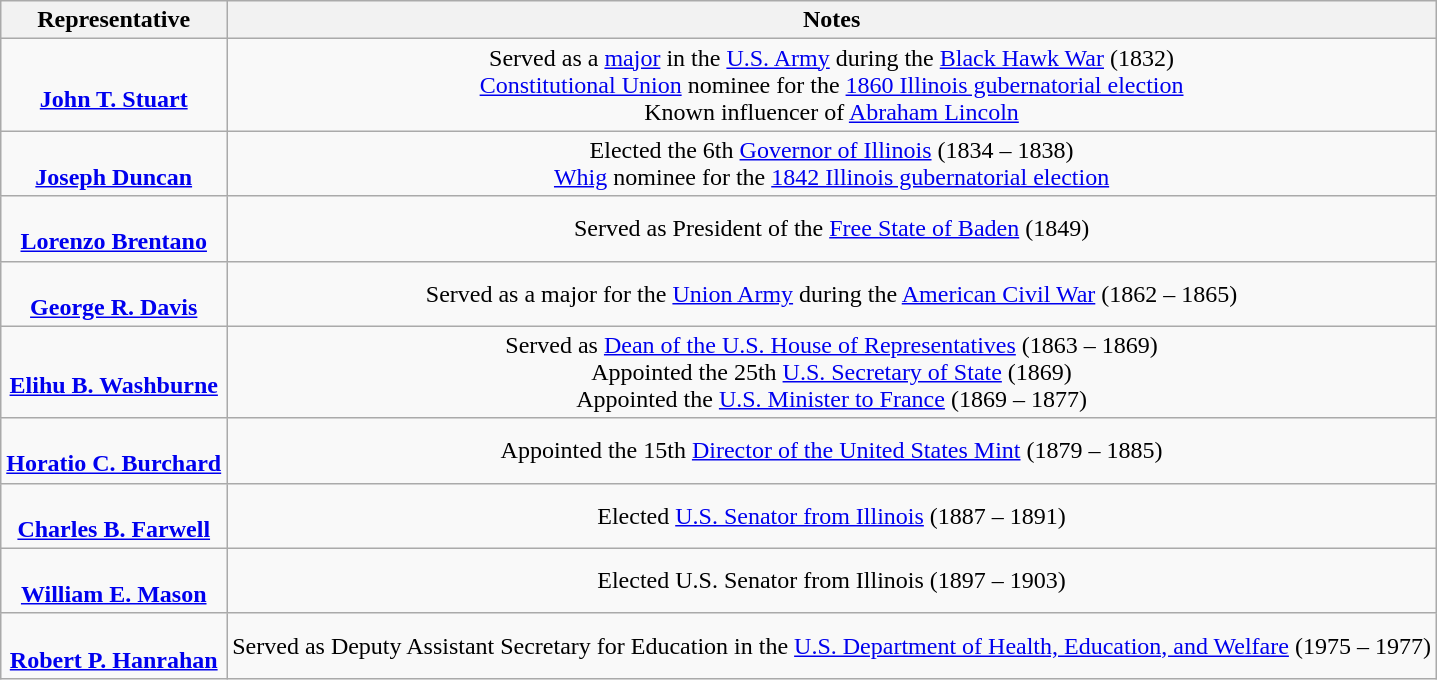<table class="wikitable" style="text-align:center">
<tr>
<th>Representative</th>
<th>Notes</th>
</tr>
<tr>
<td align=center><br><strong><a href='#'>John T. Stuart</a></strong></td>
<td>Served as a <a href='#'>major</a> in the <a href='#'>U.S. Army</a> during the <a href='#'>Black Hawk War</a> (1832)<br><a href='#'>Constitutional Union</a> nominee for the <a href='#'>1860 Illinois gubernatorial election</a><br>Known influencer of <a href='#'>Abraham Lincoln</a></td>
</tr>
<tr>
<td align=center><br><strong><a href='#'>Joseph Duncan</a></strong></td>
<td>Elected the 6th <a href='#'>Governor of Illinois</a> (1834 – 1838)<br><a href='#'>Whig</a> nominee for the <a href='#'>1842 Illinois gubernatorial election</a></td>
</tr>
<tr>
<td align=center><br><strong><a href='#'>Lorenzo Brentano</a></strong></td>
<td>Served as President of the <a href='#'>Free State of Baden</a> (1849)</td>
</tr>
<tr>
<td align=center><br><strong><a href='#'>George R. Davis</a></strong></td>
<td>Served as a major for the <a href='#'>Union Army</a> during the <a href='#'>American Civil War</a> (1862 – 1865)</td>
</tr>
<tr>
<td align=center><br><strong><a href='#'>Elihu B. Washburne</a></strong></td>
<td>Served as <a href='#'>Dean of the U.S. House of Representatives</a> (1863 – 1869)<br>Appointed the 25th <a href='#'>U.S. Secretary of State</a> (1869)<br>Appointed the <a href='#'>U.S. Minister to France</a> (1869 – 1877)</td>
</tr>
<tr>
<td align=center><br><strong><a href='#'>Horatio C. Burchard</a></strong></td>
<td>Appointed the 15th <a href='#'>Director of the United States Mint</a> (1879 – 1885)</td>
</tr>
<tr>
<td align=center><br><strong><a href='#'>Charles B. Farwell</a></strong></td>
<td>Elected <a href='#'>U.S. Senator from Illinois</a> (1887 – 1891)</td>
</tr>
<tr>
<td align=center><br><strong><a href='#'>William E. Mason</a></strong></td>
<td>Elected U.S. Senator from Illinois (1897 – 1903)</td>
</tr>
<tr>
<td align=center><br><strong><a href='#'>Robert P. Hanrahan</a></strong></td>
<td>Served as Deputy Assistant Secretary for Education in the <a href='#'>U.S. Department of Health, Education, and Welfare</a> (1975 – 1977)</td>
</tr>
</table>
